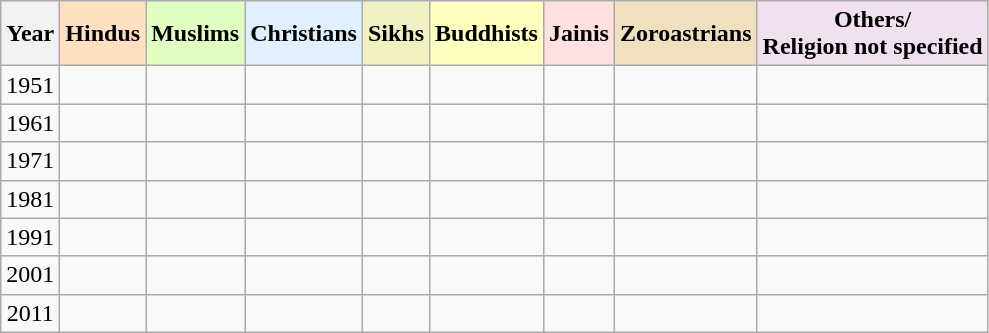<table class="wikitable sortable" style="text-align: center;">
<tr>
<th>Year</th>
<th style="background:#FFE0C0;">Hindus</th>
<th style="background:#E0FFC0;">Muslims</th>
<th style="background:#E0F0FF;">Christians</th>
<th style="background:#F0F0C0;">Sikhs</th>
<th style="background:#FFFFC0;">Buddhists</th>
<th style="background:#FFE0E0;">Jainis</th>
<th style="background:#F0E0C0;">Zoroastrians</th>
<th style="background:#F0E0F0;">Others/<br>Religion not specified</th>
</tr>
<tr>
<td>1951</td>
<td></td>
<td></td>
<td></td>
<td></td>
<td></td>
<td></td>
<td></td>
<td></td>
</tr>
<tr>
<td>1961</td>
<td></td>
<td></td>
<td></td>
<td></td>
<td></td>
<td></td>
<td></td>
<td></td>
</tr>
<tr>
<td>1971</td>
<td></td>
<td></td>
<td></td>
<td></td>
<td></td>
<td></td>
<td></td>
<td></td>
</tr>
<tr>
<td>1981</td>
<td></td>
<td></td>
<td></td>
<td></td>
<td></td>
<td></td>
<td></td>
<td></td>
</tr>
<tr>
<td>1991</td>
<td></td>
<td></td>
<td></td>
<td></td>
<td></td>
<td></td>
<td></td>
<td></td>
</tr>
<tr>
<td>2001</td>
<td></td>
<td></td>
<td></td>
<td></td>
<td></td>
<td></td>
<td></td>
<td></td>
</tr>
<tr>
<td>2011</td>
<td></td>
<td></td>
<td></td>
<td></td>
<td></td>
<td></td>
<td></td>
<td></td>
</tr>
</table>
